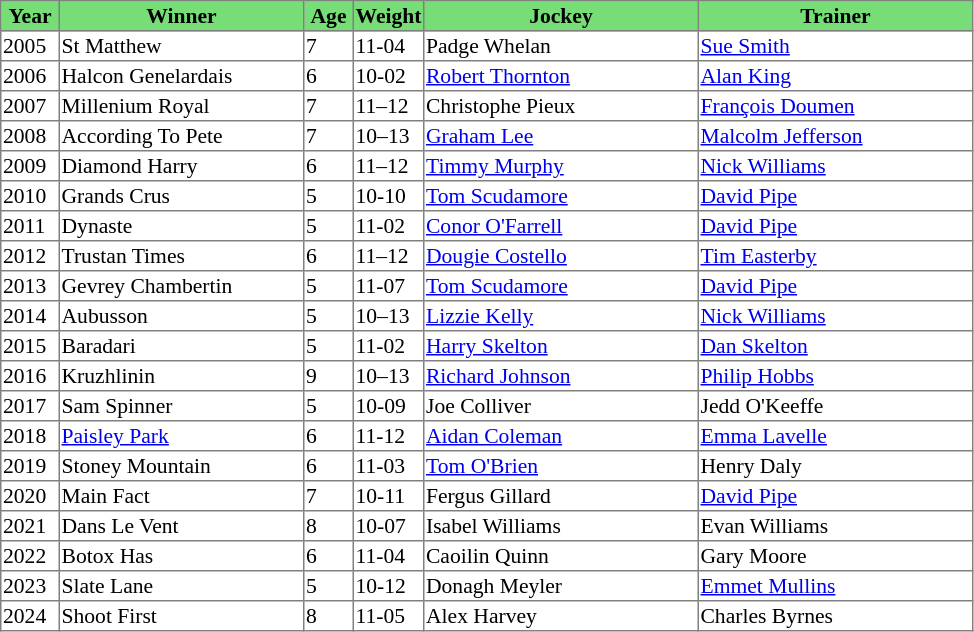<table class = "sortable" | border="1" style="border-collapse: collapse; font-size:90%">
<tr style="background:#77dd77;" align="center">
<th style="width:36px"><strong>Year</strong></th>
<th style="width:160px"><strong>Winner</strong></th>
<th style="width:30px"><strong>Age</strong></th>
<th style="width:40px"><strong>Weight</strong></th>
<th style="width:180px"><strong>Jockey</strong></th>
<th style="width:180px"><strong>Trainer</strong></th>
</tr>
<tr>
<td>2005</td>
<td>St Matthew</td>
<td>7</td>
<td>11-04</td>
<td>Padge Whelan</td>
<td><a href='#'>Sue Smith</a></td>
</tr>
<tr>
<td>2006</td>
<td>Halcon Genelardais</td>
<td>6</td>
<td>10-02</td>
<td><a href='#'>Robert Thornton</a></td>
<td><a href='#'>Alan King</a></td>
</tr>
<tr>
<td>2007</td>
<td>Millenium Royal</td>
<td>7</td>
<td>11–12</td>
<td>Christophe Pieux</td>
<td><a href='#'>François Doumen</a></td>
</tr>
<tr>
<td>2008</td>
<td>According To Pete</td>
<td>7</td>
<td>10–13</td>
<td><a href='#'>Graham Lee</a></td>
<td><a href='#'>Malcolm Jefferson</a></td>
</tr>
<tr>
<td>2009</td>
<td>Diamond Harry</td>
<td>6</td>
<td>11–12</td>
<td><a href='#'>Timmy Murphy</a></td>
<td><a href='#'>Nick Williams</a></td>
</tr>
<tr>
<td>2010</td>
<td>Grands Crus</td>
<td>5</td>
<td>10-10</td>
<td><a href='#'>Tom Scudamore</a></td>
<td><a href='#'>David Pipe</a></td>
</tr>
<tr>
<td>2011</td>
<td>Dynaste</td>
<td>5</td>
<td>11-02</td>
<td><a href='#'>Conor O'Farrell</a></td>
<td><a href='#'>David Pipe</a></td>
</tr>
<tr>
<td>2012</td>
<td>Trustan Times</td>
<td>6</td>
<td>11–12</td>
<td><a href='#'>Dougie Costello</a></td>
<td><a href='#'>Tim Easterby</a></td>
</tr>
<tr>
<td>2013</td>
<td>Gevrey Chambertin</td>
<td>5</td>
<td>11-07</td>
<td><a href='#'>Tom Scudamore</a></td>
<td><a href='#'>David Pipe</a></td>
</tr>
<tr>
<td>2014</td>
<td>Aubusson</td>
<td>5</td>
<td>10–13</td>
<td><a href='#'>Lizzie Kelly</a></td>
<td><a href='#'>Nick Williams</a></td>
</tr>
<tr>
<td>2015</td>
<td>Baradari</td>
<td>5</td>
<td>11-02</td>
<td><a href='#'>Harry Skelton</a></td>
<td><a href='#'>Dan Skelton</a></td>
</tr>
<tr>
<td>2016</td>
<td>Kruzhlinin</td>
<td>9</td>
<td>10–13</td>
<td><a href='#'>Richard Johnson</a></td>
<td><a href='#'>Philip Hobbs</a></td>
</tr>
<tr>
<td>2017</td>
<td>Sam Spinner</td>
<td>5</td>
<td>10-09</td>
<td>Joe Colliver</td>
<td>Jedd O'Keeffe</td>
</tr>
<tr>
<td>2018</td>
<td><a href='#'>Paisley Park</a></td>
<td>6</td>
<td>11-12</td>
<td><a href='#'>Aidan Coleman</a></td>
<td><a href='#'>Emma Lavelle</a></td>
</tr>
<tr>
<td>2019</td>
<td>Stoney Mountain</td>
<td>6</td>
<td>11-03</td>
<td><a href='#'>Tom O'Brien</a></td>
<td>Henry Daly</td>
</tr>
<tr>
<td>2020</td>
<td>Main Fact</td>
<td>7</td>
<td>10-11</td>
<td>Fergus Gillard</td>
<td><a href='#'>David Pipe</a></td>
</tr>
<tr>
<td>2021</td>
<td>Dans Le Vent</td>
<td>8</td>
<td>10-07</td>
<td>Isabel Williams</td>
<td>Evan Williams</td>
</tr>
<tr>
<td>2022</td>
<td>Botox Has</td>
<td>6</td>
<td>11-04</td>
<td>Caoilin Quinn</td>
<td>Gary Moore</td>
</tr>
<tr>
<td>2023</td>
<td>Slate Lane</td>
<td>5</td>
<td>10-12</td>
<td>Donagh Meyler</td>
<td><a href='#'>Emmet Mullins</a></td>
</tr>
<tr>
<td>2024</td>
<td>Shoot First</td>
<td>8</td>
<td>11-05</td>
<td>Alex Harvey</td>
<td>Charles Byrnes</td>
</tr>
</table>
